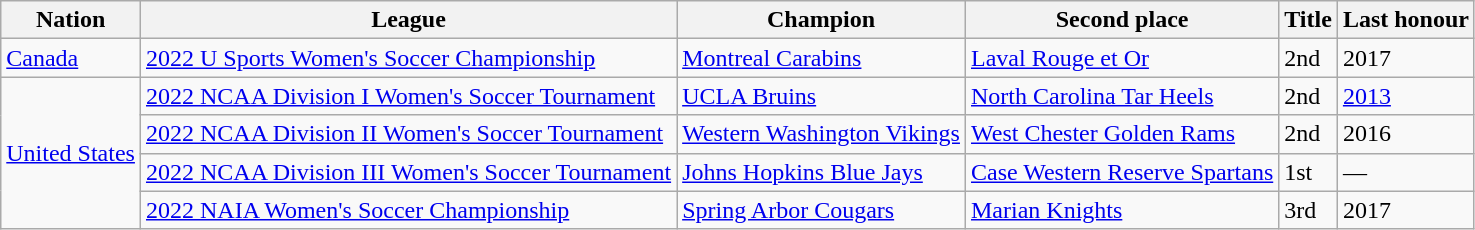<table class="wikitable sortable">
<tr>
<th>Nation</th>
<th>League</th>
<th>Champion</th>
<th>Second place</th>
<th data-sort-type="number">Title</th>
<th>Last honour</th>
</tr>
<tr>
<td> <a href='#'>Canada</a></td>
<td><a href='#'>2022 U Sports Women's Soccer Championship</a></td>
<td><a href='#'>Montreal Carabins</a></td>
<td><a href='#'>Laval Rouge et Or</a></td>
<td>2nd</td>
<td>2017</td>
</tr>
<tr>
<td rowspan=6> <a href='#'>United States</a></td>
<td><a href='#'>2022 NCAA Division I Women's Soccer Tournament</a></td>
<td><a href='#'>UCLA Bruins</a></td>
<td><a href='#'>North Carolina Tar Heels</a></td>
<td>2nd</td>
<td><a href='#'>2013</a></td>
</tr>
<tr>
<td><a href='#'>2022 NCAA Division II Women's Soccer Tournament</a></td>
<td><a href='#'>Western Washington Vikings</a></td>
<td><a href='#'>West Chester Golden Rams</a></td>
<td>2nd</td>
<td>2016</td>
</tr>
<tr>
<td><a href='#'>2022 NCAA Division III Women's Soccer Tournament</a></td>
<td><a href='#'>Johns Hopkins Blue Jays</a></td>
<td><a href='#'>Case Western Reserve Spartans</a></td>
<td>1st</td>
<td>—</td>
</tr>
<tr>
<td><a href='#'>2022 NAIA Women's Soccer Championship</a></td>
<td><a href='#'>Spring Arbor Cougars</a></td>
<td><a href='#'>Marian Knights</a></td>
<td>3rd</td>
<td>2017</td>
</tr>
</table>
